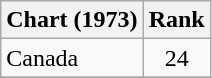<table class="wikitable">
<tr>
<th align="left">Chart (1973)</th>
<th style="text-align:center;">Rank</th>
</tr>
<tr>
<td>Canada </td>
<td style="text-align:center;">24</td>
</tr>
<tr>
</tr>
</table>
